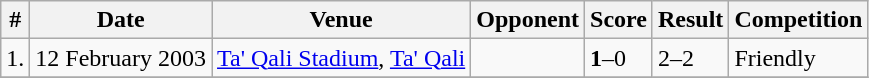<table class="wikitable">
<tr>
<th>#</th>
<th>Date</th>
<th>Venue</th>
<th>Opponent</th>
<th>Score</th>
<th>Result</th>
<th>Competition</th>
</tr>
<tr>
<td>1.</td>
<td>12 February 2003</td>
<td><a href='#'>Ta' Qali Stadium</a>, <a href='#'>Ta' Qali</a></td>
<td></td>
<td><strong>1</strong>–0</td>
<td>2–2</td>
<td>Friendly</td>
</tr>
<tr>
</tr>
</table>
